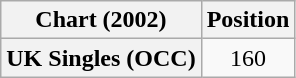<table class="wikitable plainrowheaders" style="text-align:center">
<tr>
<th>Chart (2002)</th>
<th>Position</th>
</tr>
<tr>
<th scope="row">UK Singles (OCC)</th>
<td>160</td>
</tr>
</table>
